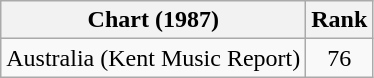<table class="wikitable">
<tr>
<th>Chart (1987)</th>
<th>Rank</th>
</tr>
<tr>
<td>Australia (Kent Music Report)</td>
<td style="text-align:center;">76</td>
</tr>
</table>
